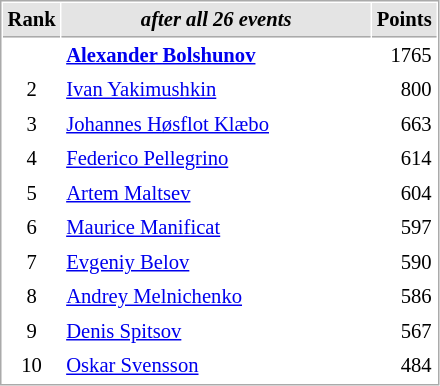<table cellspacing="1" cellpadding="3" style="border:1px solid #AAAAAA;font-size:86%">
<tr style="background-color: #E4E4E4;">
<th style="border-bottom:1px solid #AAAAAA" width=10>Rank</th>
<th style="border-bottom:1px solid #AAAAAA" width=200><em>after all 26 events</em></th>
<th style="border-bottom:1px solid #AAAAAA" width=20 align=right>Points</th>
</tr>
<tr>
<td align=center></td>
<td> <strong><a href='#'>Alexander Bolshunov</a></strong></td>
<td align=right>1765</td>
</tr>
<tr>
<td align=center>2</td>
<td> <a href='#'>Ivan Yakimushkin</a></td>
<td align=right>800</td>
</tr>
<tr>
<td align=center>3</td>
<td> <a href='#'>Johannes Høsflot Klæbo</a></td>
<td align=right>663</td>
</tr>
<tr>
<td align=center>4</td>
<td> <a href='#'>Federico Pellegrino</a></td>
<td align=right>614</td>
</tr>
<tr>
<td align=center>5</td>
<td> <a href='#'>Artem Maltsev</a></td>
<td align=right>604</td>
</tr>
<tr>
<td align=center>6</td>
<td> <a href='#'>Maurice Manificat</a></td>
<td align=right>597</td>
</tr>
<tr>
<td align=center>7</td>
<td> <a href='#'>Evgeniy Belov</a></td>
<td align=right>590</td>
</tr>
<tr>
<td align=center>8</td>
<td> <a href='#'>Andrey Melnichenko</a></td>
<td align=right>586</td>
</tr>
<tr>
<td align=center>9</td>
<td> <a href='#'>Denis Spitsov</a></td>
<td align=right>567</td>
</tr>
<tr>
<td align=center>10</td>
<td> <a href='#'>Oskar Svensson</a></td>
<td align=right>484</td>
</tr>
</table>
